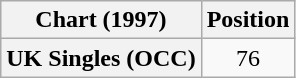<table class="wikitable plainrowheaders" style="text-align:center">
<tr>
<th>Chart (1997)</th>
<th>Position</th>
</tr>
<tr>
<th scope="row">UK Singles (OCC)</th>
<td>76</td>
</tr>
</table>
